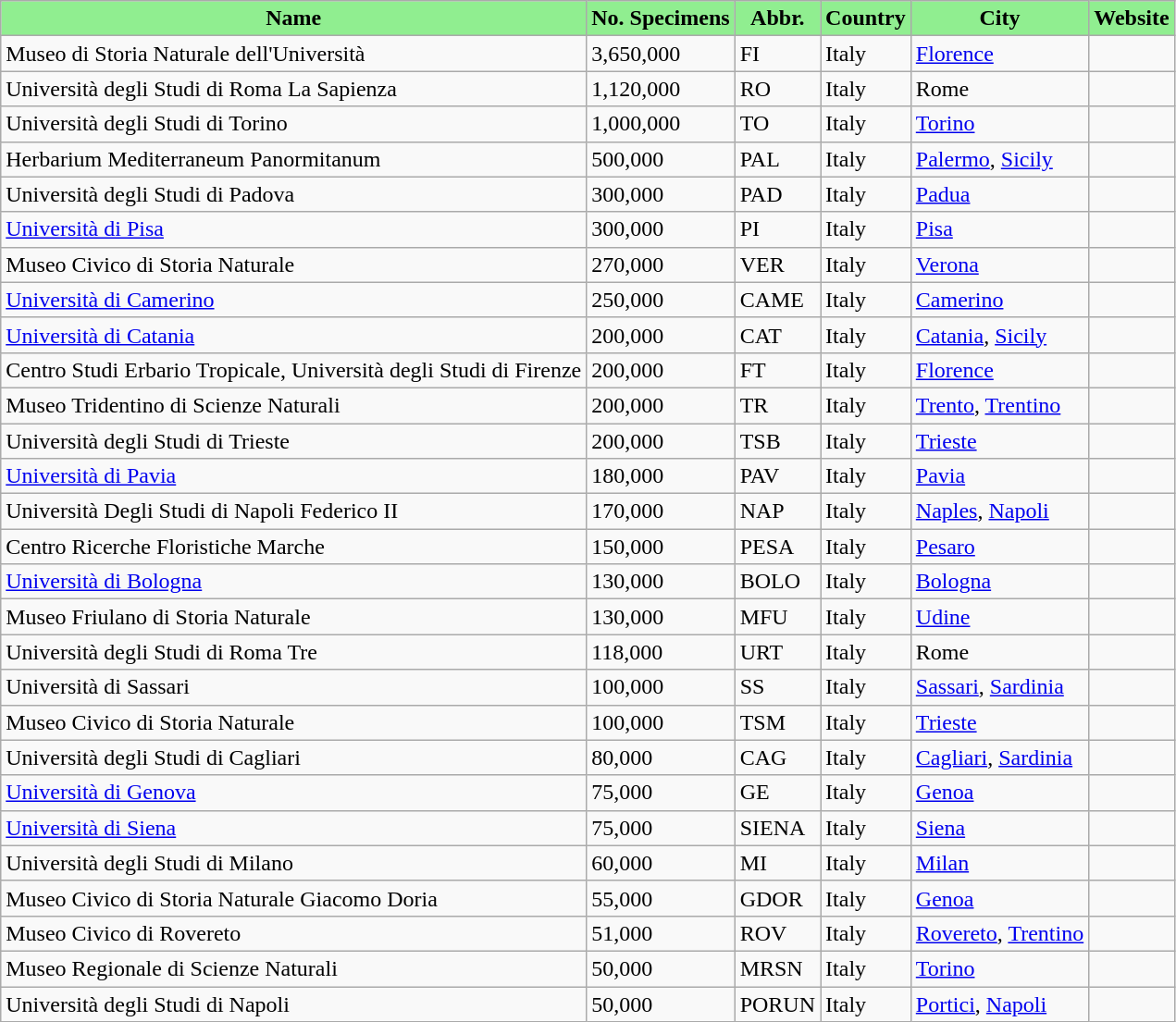<table class="wikitable sortable" align="left" style="margin-left:1em">
<tr>
<th style="background:lightgreen" align="center">Name</th>
<th style="background:lightgreen" align="center">No. Specimens</th>
<th style="background:lightgreen" align="center">Abbr.</th>
<th style="background:lightgreen" align="center">Country</th>
<th style="background:lightgreen" align="center">City</th>
<th style="background:lightgreen" align="center">Website</th>
</tr>
<tr>
<td>Museo di Storia Naturale dell'Università</td>
<td>3,650,000</td>
<td>FI</td>
<td>Italy</td>
<td><a href='#'>Florence</a></td>
<td></td>
</tr>
<tr>
<td>Università degli Studi di Roma La Sapienza</td>
<td>1,120,000</td>
<td>RO</td>
<td>Italy</td>
<td>Rome</td>
<td></td>
</tr>
<tr>
<td>Università degli Studi di Torino</td>
<td>1,000,000</td>
<td>TO</td>
<td>Italy</td>
<td><a href='#'>Torino</a></td>
<td></td>
</tr>
<tr>
<td>Herbarium Mediterraneum Panormitanum</td>
<td>500,000</td>
<td>PAL</td>
<td>Italy</td>
<td><a href='#'>Palermo</a>, <a href='#'>Sicily</a></td>
<td></td>
</tr>
<tr>
<td>Università degli Studi di Padova</td>
<td>300,000</td>
<td>PAD</td>
<td>Italy</td>
<td><a href='#'>Padua</a></td>
<td></td>
</tr>
<tr>
<td><a href='#'>Università di Pisa</a></td>
<td>300,000</td>
<td>PI</td>
<td>Italy</td>
<td><a href='#'>Pisa</a></td>
<td></td>
</tr>
<tr>
<td>Museo Civico di Storia Naturale</td>
<td>270,000</td>
<td>VER</td>
<td>Italy</td>
<td><a href='#'>Verona</a></td>
<td></td>
</tr>
<tr>
<td><a href='#'>Università di Camerino</a></td>
<td>250,000</td>
<td>CAME</td>
<td>Italy</td>
<td><a href='#'>Camerino</a></td>
<td></td>
</tr>
<tr>
<td><a href='#'>Università di Catania</a></td>
<td>200,000</td>
<td>CAT</td>
<td>Italy</td>
<td><a href='#'>Catania</a>, <a href='#'>Sicily</a></td>
<td></td>
</tr>
<tr>
<td>Centro Studi Erbario Tropicale, Università degli Studi di Firenze</td>
<td>200,000</td>
<td>FT</td>
<td>Italy</td>
<td><a href='#'>Florence</a></td>
<td></td>
</tr>
<tr>
<td>Museo Tridentino di Scienze Naturali</td>
<td>200,000</td>
<td>TR</td>
<td>Italy</td>
<td><a href='#'>Trento</a>, <a href='#'>Trentino</a></td>
<td></td>
</tr>
<tr>
<td>Università degli Studi di Trieste</td>
<td>200,000</td>
<td>TSB</td>
<td>Italy</td>
<td><a href='#'>Trieste</a></td>
<td></td>
</tr>
<tr>
<td><a href='#'>Università di Pavia</a></td>
<td>180,000</td>
<td>PAV</td>
<td>Italy</td>
<td><a href='#'>Pavia</a></td>
<td></td>
</tr>
<tr>
<td>Università Degli Studi di Napoli Federico II</td>
<td>170,000</td>
<td>NAP</td>
<td>Italy</td>
<td><a href='#'>Naples</a>, <a href='#'>Napoli</a></td>
<td></td>
</tr>
<tr>
<td>Centro Ricerche Floristiche Marche</td>
<td>150,000</td>
<td>PESA</td>
<td>Italy</td>
<td><a href='#'>Pesaro</a></td>
<td></td>
</tr>
<tr>
<td><a href='#'>Università di Bologna</a></td>
<td>130,000</td>
<td>BOLO</td>
<td>Italy</td>
<td><a href='#'>Bologna</a></td>
<td></td>
</tr>
<tr>
<td>Museo Friulano di Storia Naturale</td>
<td>130,000</td>
<td>MFU</td>
<td>Italy</td>
<td><a href='#'>Udine</a></td>
<td></td>
</tr>
<tr>
<td>Università degli Studi di Roma Tre</td>
<td>118,000</td>
<td>URT</td>
<td>Italy</td>
<td>Rome</td>
<td></td>
</tr>
<tr>
<td>Università di Sassari</td>
<td>100,000</td>
<td>SS</td>
<td>Italy</td>
<td><a href='#'>Sassari</a>, <a href='#'>Sardinia</a></td>
<td></td>
</tr>
<tr>
<td>Museo Civico di Storia Naturale</td>
<td>100,000</td>
<td>TSM</td>
<td>Italy</td>
<td><a href='#'>Trieste</a></td>
<td></td>
</tr>
<tr>
<td>Università degli Studi di Cagliari</td>
<td>80,000</td>
<td>CAG</td>
<td>Italy</td>
<td><a href='#'>Cagliari</a>, <a href='#'>Sardinia</a></td>
<td></td>
</tr>
<tr>
<td><a href='#'>Università di Genova</a></td>
<td>75,000</td>
<td>GE</td>
<td>Italy</td>
<td><a href='#'>Genoa</a></td>
<td></td>
</tr>
<tr>
<td><a href='#'>Università di Siena</a></td>
<td>75,000</td>
<td>SIENA</td>
<td>Italy</td>
<td><a href='#'>Siena</a></td>
<td></td>
</tr>
<tr>
<td>Università degli Studi di Milano</td>
<td>60,000</td>
<td>MI</td>
<td>Italy</td>
<td><a href='#'>Milan</a></td>
<td></td>
</tr>
<tr>
<td>Museo Civico di Storia Naturale Giacomo Doria</td>
<td>55,000</td>
<td>GDOR</td>
<td>Italy</td>
<td><a href='#'>Genoa</a></td>
<td></td>
</tr>
<tr>
<td>Museo Civico di Rovereto</td>
<td>51,000</td>
<td>ROV</td>
<td>Italy</td>
<td><a href='#'>Rovereto</a>, <a href='#'>Trentino</a></td>
<td></td>
</tr>
<tr>
<td>Museo Regionale di Scienze Naturali</td>
<td>50,000</td>
<td>MRSN</td>
<td>Italy</td>
<td><a href='#'>Torino</a></td>
<td></td>
</tr>
<tr>
<td>Università degli Studi di Napoli</td>
<td>50,000</td>
<td>PORUN</td>
<td>Italy</td>
<td><a href='#'>Portici</a>, <a href='#'>Napoli</a></td>
<td></td>
</tr>
</table>
